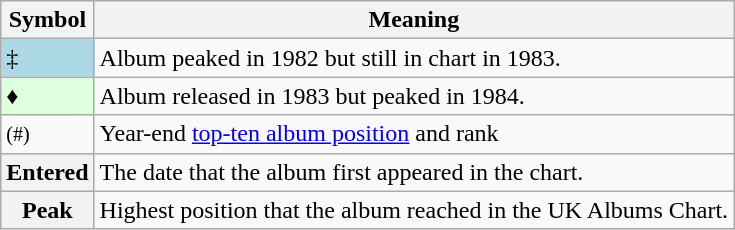<table Class="wikitable">
<tr>
<th>Symbol</th>
<th>Meaning</th>
</tr>
<tr>
<td bgcolor=lightblue>‡</td>
<td>Album peaked in 1982 but still in chart in 1983.</td>
</tr>
<tr>
<td bgcolor=#DDFFDD>♦</td>
<td>Album released in 1983 but peaked in 1984.</td>
</tr>
<tr>
<td><small>(#)</small></td>
<td>Year-end <a href='#'>top-ten album position</a> and rank</td>
</tr>
<tr>
<th>Entered</th>
<td>The date that the album first appeared in the chart.</td>
</tr>
<tr>
<th>Peak</th>
<td>Highest position that the album reached in the UK Albums Chart.</td>
</tr>
</table>
